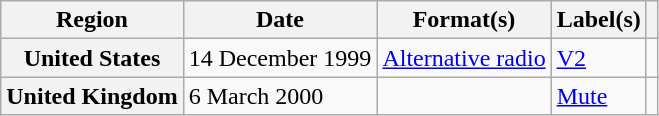<table class="wikitable plainrowheaders">
<tr>
<th scope="col">Region</th>
<th scope="col">Date</th>
<th scope="col">Format(s)</th>
<th scope="col">Label(s)</th>
<th scope="col"></th>
</tr>
<tr>
<th scope="row">United States</th>
<td>14 December 1999</td>
<td><a href='#'>Alternative radio</a></td>
<td><a href='#'>V2</a></td>
<td align="center"></td>
</tr>
<tr>
<th scope="row">United Kingdom</th>
<td>6 March 2000</td>
<td></td>
<td><a href='#'>Mute</a></td>
<td align="center"></td>
</tr>
</table>
